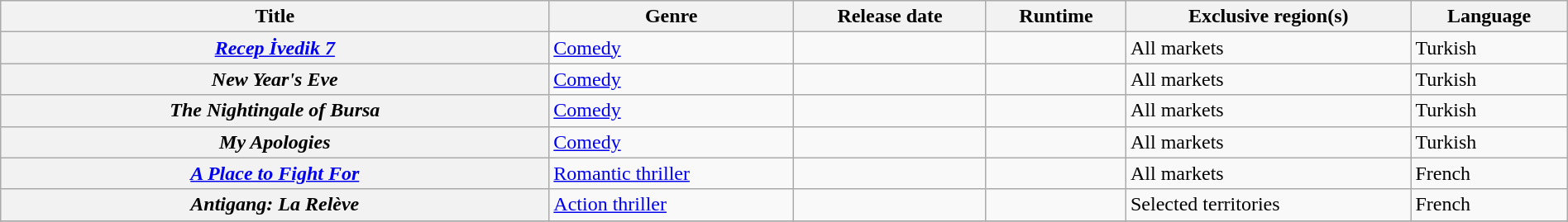<table class="wikitable plainrowheaders sortable" style="width:100%;">
<tr>
<th style="width:35%;">Title</th>
<th scope="col">Genre</th>
<th scope="col">Release date</th>
<th scope="col">Runtime</th>
<th scope="col">Exclusive region(s)</th>
<th scope="col">Language</th>
</tr>
<tr>
<th scope="row"><em><a href='#'>Recep İvedik 7</a></em></th>
<td><a href='#'>Comedy</a></td>
<td></td>
<td></td>
<td>All markets</td>
<td>Turkish</td>
</tr>
<tr>
<th scope="row"><em>New Year's Eve</em></th>
<td><a href='#'>Comedy</a></td>
<td></td>
<td></td>
<td>All markets</td>
<td>Turkish</td>
</tr>
<tr>
<th scope="row"><em>The Nightingale of Bursa</em></th>
<td><a href='#'>Comedy</a></td>
<td></td>
<td></td>
<td>All markets</td>
<td>Turkish</td>
</tr>
<tr>
<th scope="row"><em>My Apologies</em></th>
<td><a href='#'>Comedy</a></td>
<td></td>
<td></td>
<td>All markets</td>
<td>Turkish</td>
</tr>
<tr>
<th scope="row"><em><a href='#'>A Place to Fight For</a></em></th>
<td><a href='#'>Romantic thriller</a></td>
<td></td>
<td></td>
<td>All markets</td>
<td>French</td>
</tr>
<tr>
<th scope="row"><em>Antigang: La Relève</em></th>
<td><a href='#'>Action thriller</a></td>
<td></td>
<td></td>
<td>Selected territories</td>
<td>French</td>
</tr>
<tr>
</tr>
</table>
